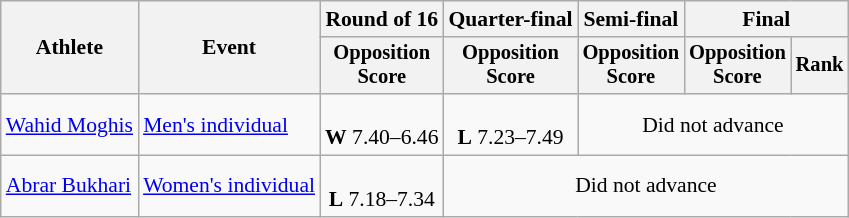<table class=wikitable style=font-size:90%;text-align:center>
<tr>
<th rowspan=2>Athlete</th>
<th rowspan=2>Event</th>
<th>Round of 16</th>
<th>Quarter-final</th>
<th>Semi-final</th>
<th colspan=2>Final</th>
</tr>
<tr style=font-size:95%>
<th>Opposition<br>Score</th>
<th>Opposition<br>Score</th>
<th>Opposition<br>Score</th>
<th>Opposition<br>Score</th>
<th>Rank</th>
</tr>
<tr>
<td align=left><a href='#'>Wahid Moghis</a></td>
<td align=left><a href='#'>Men's individual</a></td>
<td><br><strong>W</strong> 7.40–6.46</td>
<td><br><strong>L</strong> 7.23–7.49</td>
<td colspan=3>Did not advance</td>
</tr>
<tr>
<td align=left><a href='#'>Abrar Bukhari</a></td>
<td align=left><a href='#'>Women's individual</a></td>
<td><br><strong>L</strong> 7.18–7.34</td>
<td colspan=4>Did not advance</td>
</tr>
</table>
